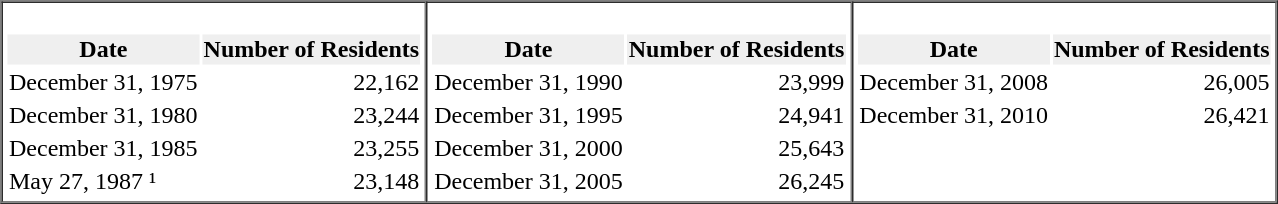<table border="1" cellspacing="0">
<tr>
<td valign="top"><br><table>
<tr style="background:#efefef;">
<th>Date</th>
<th>Number of Residents</th>
</tr>
<tr ---->
<td>December 31, 1975</td>
<td align="right">22,162</td>
</tr>
<tr ---->
<td>December 31, 1980</td>
<td align="right">23,244</td>
</tr>
<tr ---->
<td>December 31, 1985</td>
<td align="right">23,255</td>
</tr>
<tr ---->
<td>May 27, 1987 ¹</td>
<td align="right">23,148</td>
</tr>
</table>
</td>
<td valign="top"><br><table>
<tr style="background:#efefef;">
<th>Date</th>
<th>Number of Residents</th>
</tr>
<tr ---->
<td>December 31, 1990</td>
<td align="right">23,999</td>
</tr>
<tr ---->
<td>December 31, 1995</td>
<td align="right">24,941</td>
</tr>
<tr ---->
<td>December 31, 2000</td>
<td align="right">25,643 </td>
</tr>
<tr ---->
<td>December 31, 2005</td>
<td align="right">26,245 </td>
</tr>
</table>
</td>
<td valign="top"><br><table>
<tr style="background:#efefef;">
<th>Date</th>
<th>Number of Residents</th>
</tr>
<tr ---->
<td>December 31, 2008</td>
<td align="right">26,005 </td>
</tr>
<tr ---->
<td>December 31, 2010</td>
<td align="right">26,421 </td>
</tr>
</table>
</td>
</tr>
</table>
